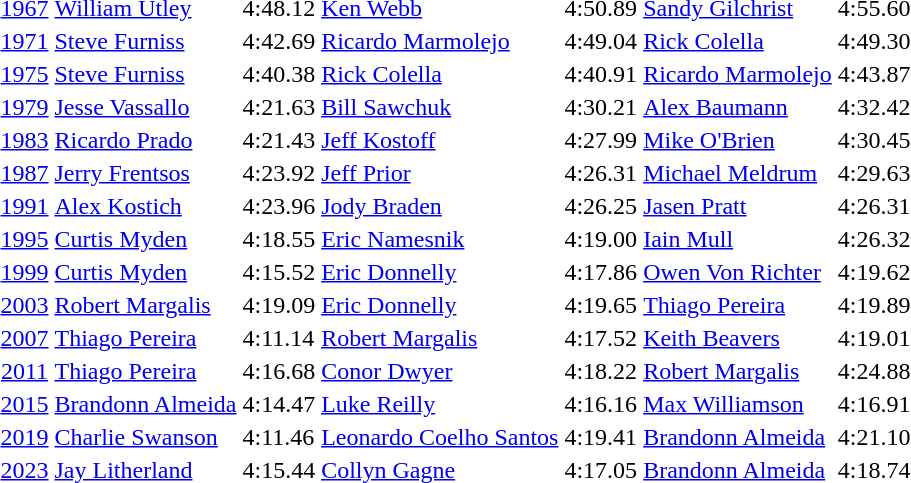<table>
<tr>
<td align=center><a href='#'>1967</a></td>
<td> <a href='#'>William Utley</a></td>
<td>4:48.12</td>
<td> <a href='#'>Ken Webb</a></td>
<td>4:50.89</td>
<td> <a href='#'>Sandy Gilchrist</a></td>
<td>4:55.60</td>
</tr>
<tr>
<td align=center><a href='#'>1971</a></td>
<td> <a href='#'>Steve Furniss</a></td>
<td>4:42.69</td>
<td> <a href='#'>Ricardo Marmolejo</a></td>
<td>4:49.04</td>
<td> <a href='#'>Rick Colella</a></td>
<td>4:49.30</td>
</tr>
<tr>
<td align=center><a href='#'>1975</a></td>
<td> <a href='#'>Steve Furniss</a></td>
<td>4:40.38</td>
<td> <a href='#'>Rick Colella</a></td>
<td>4:40.91</td>
<td> <a href='#'>Ricardo Marmolejo</a></td>
<td>4:43.87</td>
</tr>
<tr>
<td align=center><a href='#'>1979</a></td>
<td> <a href='#'>Jesse Vassallo</a></td>
<td>4:21.63</td>
<td> <a href='#'>Bill Sawchuk</a></td>
<td>4:30.21</td>
<td> <a href='#'>Alex Baumann</a></td>
<td>4:32.42</td>
</tr>
<tr>
<td align=center><a href='#'>1983</a></td>
<td> <a href='#'>Ricardo Prado</a></td>
<td>4:21.43</td>
<td> <a href='#'>Jeff Kostoff</a></td>
<td>4:27.99</td>
<td> <a href='#'>Mike O'Brien</a></td>
<td>4:30.45</td>
</tr>
<tr>
<td align=center><a href='#'>1987</a></td>
<td> <a href='#'>Jerry Frentsos</a></td>
<td>4:23.92</td>
<td> <a href='#'>Jeff Prior</a></td>
<td>4:26.31</td>
<td> <a href='#'>Michael Meldrum</a></td>
<td>4:29.63</td>
</tr>
<tr>
<td align=center><a href='#'>1991</a></td>
<td> <a href='#'>Alex Kostich</a></td>
<td>4:23.96</td>
<td> <a href='#'>Jody Braden</a></td>
<td>4:26.25</td>
<td> <a href='#'>Jasen Pratt</a></td>
<td>4:26.31</td>
</tr>
<tr>
<td align=center><a href='#'>1995</a></td>
<td> <a href='#'>Curtis Myden</a></td>
<td>4:18.55</td>
<td> <a href='#'>Eric Namesnik</a></td>
<td>4:19.00</td>
<td> <a href='#'>Iain Mull</a></td>
<td>4:26.32</td>
</tr>
<tr>
<td align=center><a href='#'>1999</a></td>
<td> <a href='#'>Curtis Myden</a></td>
<td>4:15.52</td>
<td> <a href='#'>Eric Donnelly</a></td>
<td>4:17.86</td>
<td> <a href='#'>Owen Von Richter</a></td>
<td>4:19.62</td>
</tr>
<tr>
<td align=center><a href='#'>2003</a></td>
<td> <a href='#'>Robert Margalis</a></td>
<td>4:19.09</td>
<td> <a href='#'>Eric Donnelly</a></td>
<td>4:19.65</td>
<td> <a href='#'>Thiago Pereira</a></td>
<td>4:19.89</td>
</tr>
<tr>
<td align=center><a href='#'>2007</a></td>
<td> <a href='#'>Thiago Pereira</a></td>
<td>4:11.14</td>
<td> <a href='#'>Robert Margalis</a></td>
<td>4:17.52</td>
<td> <a href='#'>Keith Beavers</a></td>
<td>4:19.01</td>
</tr>
<tr>
<td align=center><a href='#'>2011</a></td>
<td> <a href='#'>Thiago Pereira</a></td>
<td>4:16.68</td>
<td> <a href='#'>Conor Dwyer</a></td>
<td>4:18.22</td>
<td> <a href='#'>Robert Margalis</a></td>
<td>4:24.88</td>
</tr>
<tr>
<td align=center><a href='#'>2015</a></td>
<td> <a href='#'>Brandonn Almeida</a></td>
<td>4:14.47</td>
<td> <a href='#'>Luke Reilly</a></td>
<td>4:16.16</td>
<td> <a href='#'>Max Williamson</a></td>
<td>4:16.91</td>
</tr>
<tr>
<td align=center><a href='#'>2019</a></td>
<td> <a href='#'>Charlie Swanson</a></td>
<td>4:11.46</td>
<td> <a href='#'>Leonardo Coelho Santos</a></td>
<td>4:19.41</td>
<td> <a href='#'>Brandonn Almeida</a></td>
<td>4:21.10</td>
</tr>
<tr>
<td align=center><a href='#'>2023</a></td>
<td> <a href='#'>Jay Litherland</a></td>
<td>4:15.44</td>
<td> <a href='#'>Collyn Gagne</a></td>
<td>4:17.05</td>
<td> <a href='#'>Brandonn Almeida</a></td>
<td>4:18.74</td>
</tr>
</table>
